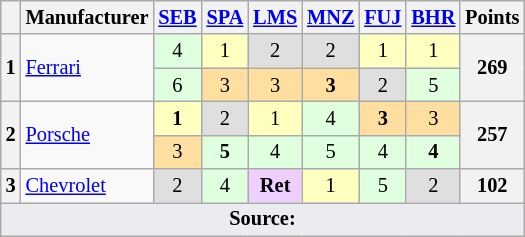<table class="wikitable" style="font-size:85%; text-align:center;">
<tr>
<th></th>
<th>Manufacturer</th>
<th><a href='#'>SEB</a><br></th>
<th><a href='#'>SPA</a><br></th>
<th><a href='#'>LMS</a><br></th>
<th><a href='#'>MNZ</a><br></th>
<th><a href='#'>FUJ</a><br></th>
<th><a href='#'>BHR</a><br></th>
<th>Points</th>
</tr>
<tr>
<th rowspan=2>1</th>
<td rowspan=2 align=left> <a href='#'>Ferrari</a></td>
<td style="background:#dfffdf;">4</td>
<td style="background:#ffffbf;">1</td>
<td style="background:#dfdfdf;">2</td>
<td style="background:#dfdfdf;">2</td>
<td style="background:#ffffbf;">1</td>
<td style="background:#ffffbf;">1</td>
<th rowspan=2>269</th>
</tr>
<tr>
<td style="background:#dfffdf;">6</td>
<td style="background:#ffdf9f;">3</td>
<td style="background:#ffdf9f;">3</td>
<td style="background:#ffdf9f;"><strong>3</strong></td>
<td style="background:#dfdfdf;">2</td>
<td style="background:#dfffdf;">5</td>
</tr>
<tr>
<th rowspan=2>2</th>
<td rowspan=2 align=left> <a href='#'>Porsche</a></td>
<td style="background:#ffffbf;"><strong>1</strong></td>
<td style="background:#dfdfdf;">2</td>
<td style="background:#ffffbf;">1</td>
<td style="background:#dfffdf;">4</td>
<td style="background:#ffdf9f;"><strong>3</strong></td>
<td style="background:#ffdf9f;">3</td>
<th rowspan=2>257</th>
</tr>
<tr>
<td style="background:#ffdf9f;">3</td>
<td style="background:#dfffdf;"><strong>5</strong></td>
<td style="background:#dfffdf;">4</td>
<td style="background:#dfffdf;">5</td>
<td style="background:#dfffdf;">4</td>
<td style="background:#dfffdf;"><strong>4</strong></td>
</tr>
<tr>
<th>3</th>
<td align=left> <a href='#'>Chevrolet</a></td>
<td style="background:#dfdfdf;">2</td>
<td style="background:#dfffdf;">4</td>
<td style="background:#efcfff;"><strong>Ret</strong></td>
<td style="background:#ffffbf;">1</td>
<td style="background:#dfffdf;">5</td>
<td style="background:#dfdfdf;">2</td>
<th>102</th>
</tr>
<tr class="sortbottom">
<td colspan="9" style="background-color:#EAECF0;text-align:center"><strong>Source:</strong></td>
</tr>
</table>
